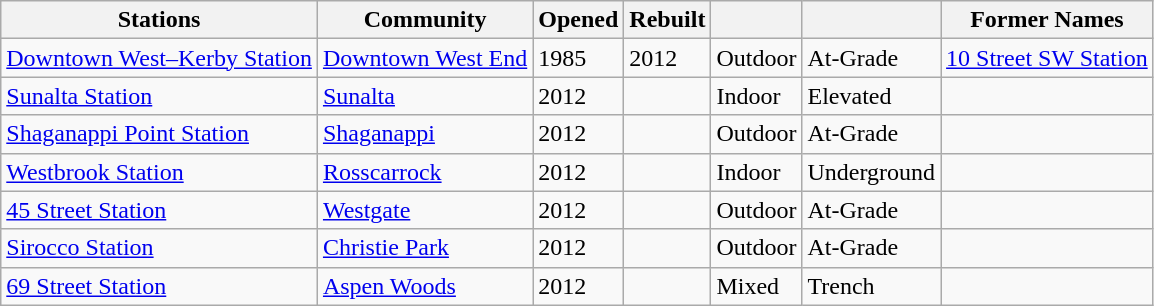<table class="wikitable">
<tr>
<th>Stations</th>
<th>Community</th>
<th>Opened</th>
<th>Rebuilt</th>
<th></th>
<th></th>
<th>Former Names</th>
</tr>
<tr>
<td><a href='#'>Downtown West–Kerby Station</a></td>
<td><a href='#'>Downtown West End</a></td>
<td>1985</td>
<td>2012</td>
<td>Outdoor</td>
<td>At-Grade</td>
<td><a href='#'>10 Street SW Station</a></td>
</tr>
<tr>
<td><a href='#'>Sunalta Station</a></td>
<td><a href='#'>Sunalta</a></td>
<td>2012</td>
<td></td>
<td>Indoor</td>
<td>Elevated</td>
<td></td>
</tr>
<tr>
<td><a href='#'>Shaganappi Point Station</a></td>
<td><a href='#'>Shaganappi</a></td>
<td>2012</td>
<td></td>
<td>Outdoor</td>
<td>At-Grade</td>
<td></td>
</tr>
<tr>
<td><a href='#'>Westbrook Station</a></td>
<td><a href='#'>Rosscarrock</a></td>
<td>2012</td>
<td></td>
<td>Indoor</td>
<td>Underground</td>
<td></td>
</tr>
<tr>
<td><a href='#'>45 Street Station</a></td>
<td><a href='#'>Westgate</a></td>
<td>2012</td>
<td></td>
<td>Outdoor</td>
<td>At-Grade</td>
<td></td>
</tr>
<tr>
<td><a href='#'>Sirocco Station</a></td>
<td><a href='#'>Christie Park</a></td>
<td>2012</td>
<td></td>
<td>Outdoor</td>
<td>At-Grade</td>
<td></td>
</tr>
<tr>
<td><a href='#'>69 Street Station</a></td>
<td><a href='#'>Aspen Woods</a></td>
<td>2012</td>
<td></td>
<td>Mixed</td>
<td>Trench</td>
<td></td>
</tr>
</table>
